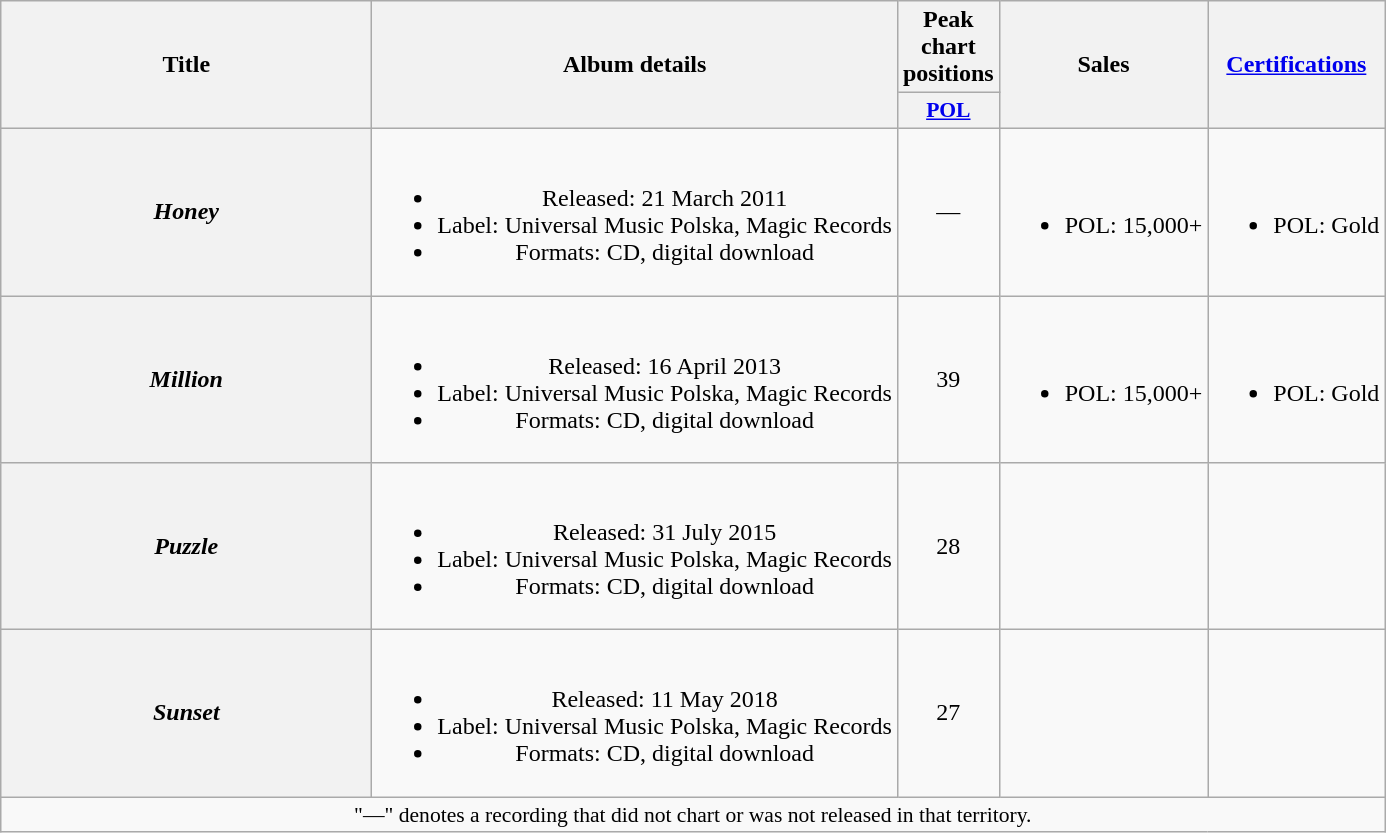<table class="wikitable plainrowheaders" style="text-align:center;">
<tr>
<th scope="col" rowspan="2" style="width:15em;">Title</th>
<th scope="col" rowspan="2">Album details</th>
<th scope="col" colspan="1">Peak chart positions</th>
<th scope="col" rowspan="2">Sales</th>
<th scope="col" rowspan="2"><a href='#'>Certifications</a></th>
</tr>
<tr>
<th scope="col" style="width:3em;font-size:90%;"><a href='#'>POL</a><br></th>
</tr>
<tr>
<th scope="row"><em>Honey</em></th>
<td><br><ul><li>Released: 21 March 2011</li><li>Label: Universal Music Polska, Magic Records</li><li>Formats: CD, digital download</li></ul></td>
<td>—</td>
<td><br><ul><li>POL: 15,000+</li></ul></td>
<td><br><ul><li>POL: Gold</li></ul></td>
</tr>
<tr>
<th scope="row"><em>Million</em></th>
<td><br><ul><li>Released: 16 April 2013</li><li>Label: Universal Music Polska, Magic Records</li><li>Formats: CD, digital download</li></ul></td>
<td>39</td>
<td><br><ul><li>POL: 15,000+</li></ul></td>
<td><br><ul><li>POL: Gold</li></ul></td>
</tr>
<tr>
<th scope="row"><em>Puzzle</em></th>
<td><br><ul><li>Released: 31 July 2015</li><li>Label: Universal Music Polska, Magic Records</li><li>Formats: CD, digital download</li></ul></td>
<td>28</td>
<td></td>
<td></td>
</tr>
<tr>
<th><em>Sunset</em></th>
<td><br><ul><li>Released: 11 May 2018</li><li>Label: Universal Music Polska, Magic Records</li><li>Formats: CD, digital download</li></ul></td>
<td>27</td>
<td></td>
<td></td>
</tr>
<tr>
<td colspan="5" style="font-size:90%">"—" denotes a recording that did not chart or was not released in that territory.</td>
</tr>
</table>
